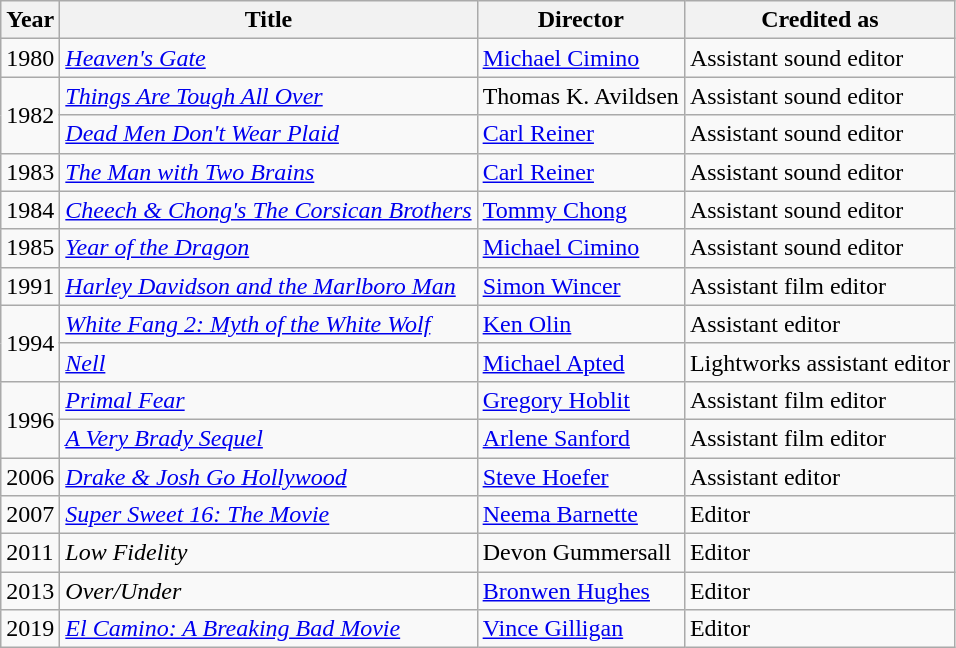<table class="wikitable sortable">
<tr>
<th>Year</th>
<th>Title</th>
<th>Director</th>
<th>Credited as</th>
</tr>
<tr>
<td>1980</td>
<td><em><a href='#'>Heaven's Gate</a></em></td>
<td><a href='#'>Michael Cimino</a></td>
<td>Assistant sound editor</td>
</tr>
<tr>
<td rowspan=2>1982</td>
<td><em><a href='#'>Things Are Tough All Over</a></em></td>
<td>Thomas K. Avildsen</td>
<td>Assistant sound editor</td>
</tr>
<tr>
<td><em><a href='#'>Dead Men Don't Wear Plaid</a></em></td>
<td><a href='#'>Carl Reiner</a></td>
<td>Assistant sound editor</td>
</tr>
<tr>
<td>1983</td>
<td><em><a href='#'>The Man with Two Brains</a></em></td>
<td><a href='#'>Carl Reiner</a></td>
<td>Assistant sound editor</td>
</tr>
<tr>
<td>1984</td>
<td><em><a href='#'>Cheech & Chong's The Corsican Brothers</a></em></td>
<td><a href='#'>Tommy Chong</a></td>
<td>Assistant sound editor</td>
</tr>
<tr>
<td>1985</td>
<td><em><a href='#'>Year of the Dragon</a></em></td>
<td><a href='#'>Michael Cimino</a></td>
<td>Assistant sound editor</td>
</tr>
<tr>
<td>1991</td>
<td><em><a href='#'>Harley Davidson and the Marlboro Man</a></em></td>
<td><a href='#'>Simon Wincer</a></td>
<td>Assistant film editor</td>
</tr>
<tr>
<td rowspan=2>1994</td>
<td><em><a href='#'>White Fang 2: Myth of the White Wolf</a></em></td>
<td><a href='#'>Ken Olin</a></td>
<td>Assistant editor</td>
</tr>
<tr>
<td><em><a href='#'>Nell</a></em></td>
<td><a href='#'>Michael Apted</a></td>
<td>Lightworks assistant editor</td>
</tr>
<tr>
<td rowspan=2>1996</td>
<td><em><a href='#'>Primal Fear</a></em></td>
<td><a href='#'>Gregory Hoblit</a></td>
<td>Assistant film editor</td>
</tr>
<tr>
<td><em><a href='#'>A Very Brady Sequel</a></em></td>
<td><a href='#'>Arlene Sanford</a></td>
<td>Assistant film editor</td>
</tr>
<tr>
<td>2006</td>
<td><em><a href='#'>Drake & Josh Go Hollywood</a></em></td>
<td><a href='#'>Steve Hoefer</a></td>
<td>Assistant editor</td>
</tr>
<tr>
<td>2007</td>
<td><em><a href='#'>Super Sweet 16: The Movie</a></em></td>
<td><a href='#'>Neema Barnette</a></td>
<td>Editor</td>
</tr>
<tr>
<td>2011</td>
<td><em>Low Fidelity</em></td>
<td>Devon Gummersall</td>
<td>Editor</td>
</tr>
<tr>
<td>2013</td>
<td><em>Over/Under</em></td>
<td><a href='#'>Bronwen Hughes</a></td>
<td>Editor</td>
</tr>
<tr>
<td>2019</td>
<td><em><a href='#'>El Camino: A Breaking Bad Movie</a></em></td>
<td><a href='#'>Vince Gilligan</a></td>
<td>Editor</td>
</tr>
</table>
